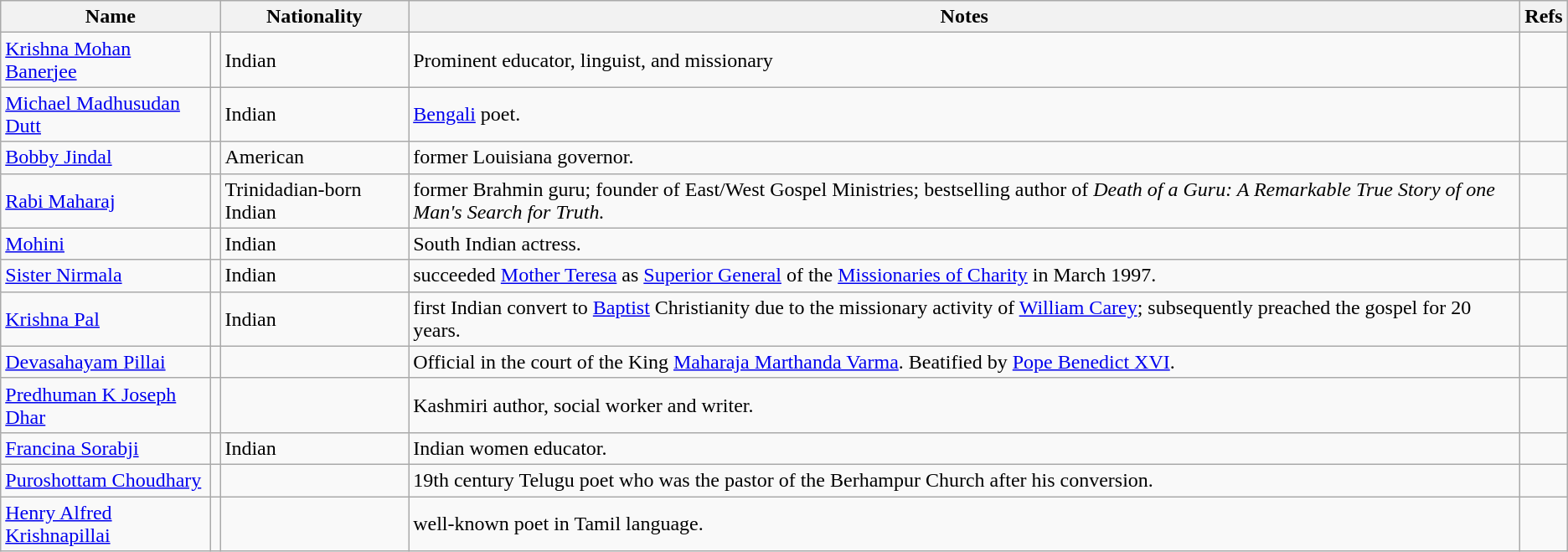<table class="wikitable sortable">
<tr>
<th colspan="2">Name</th>
<th>Nationality</th>
<th>Notes</th>
<th>Refs</th>
</tr>
<tr>
<td><a href='#'>Krishna Mohan Banerjee</a></td>
<td></td>
<td>Indian</td>
<td>Prominent educator, linguist, and missionary</td>
<td></td>
</tr>
<tr>
<td><a href='#'>Michael Madhusudan Dutt</a></td>
<td></td>
<td>Indian</td>
<td><a href='#'>Bengali</a> poet.</td>
<td></td>
</tr>
<tr>
<td><a href='#'>Bobby Jindal</a></td>
<td></td>
<td>American</td>
<td>former Louisiana governor.</td>
<td></td>
</tr>
<tr>
<td><a href='#'>Rabi Maharaj</a></td>
<td></td>
<td>Trinidadian-born Indian</td>
<td>former Brahmin guru; founder of East/West Gospel Ministries; bestselling author of <em>Death of a Guru: A Remarkable True Story of one Man's Search for Truth.</em></td>
<td></td>
</tr>
<tr>
<td><a href='#'>Mohini</a></td>
<td></td>
<td>Indian</td>
<td>South Indian actress.</td>
<td></td>
</tr>
<tr>
<td><a href='#'>Sister Nirmala</a></td>
<td></td>
<td>Indian</td>
<td>succeeded <a href='#'>Mother Teresa</a> as <a href='#'>Superior General</a> of the <a href='#'>Missionaries of Charity</a> in March 1997.</td>
<td></td>
</tr>
<tr>
<td><a href='#'>Krishna Pal</a></td>
<td></td>
<td>Indian</td>
<td>first Indian convert to <a href='#'>Baptist</a> Christianity due to the missionary activity of <a href='#'>William Carey</a>; subsequently preached the gospel for 20 years.</td>
<td></td>
</tr>
<tr>
<td><a href='#'>Devasahayam Pillai</a></td>
<td></td>
<td></td>
<td>Official in the court of the King <a href='#'>Maharaja Marthanda Varma</a>. Beatified by <a href='#'>Pope Benedict XVI</a>.</td>
<td></td>
</tr>
<tr>
<td><a href='#'>Predhuman K Joseph Dhar</a></td>
<td></td>
<td></td>
<td>Kashmiri author, social worker and writer.</td>
<td></td>
</tr>
<tr>
<td><a href='#'>Francina Sorabji</a></td>
<td></td>
<td>Indian</td>
<td>Indian women educator.</td>
<td></td>
</tr>
<tr>
<td><a href='#'>Puroshottam Choudhary</a></td>
<td></td>
<td></td>
<td>19th century Telugu poet who was the pastor of the Berhampur Church after his conversion.</td>
<td></td>
</tr>
<tr>
<td><a href='#'>Henry Alfred Krishnapillai</a></td>
<td></td>
<td></td>
<td>well-known poet in Tamil language.</td>
<td></td>
</tr>
</table>
